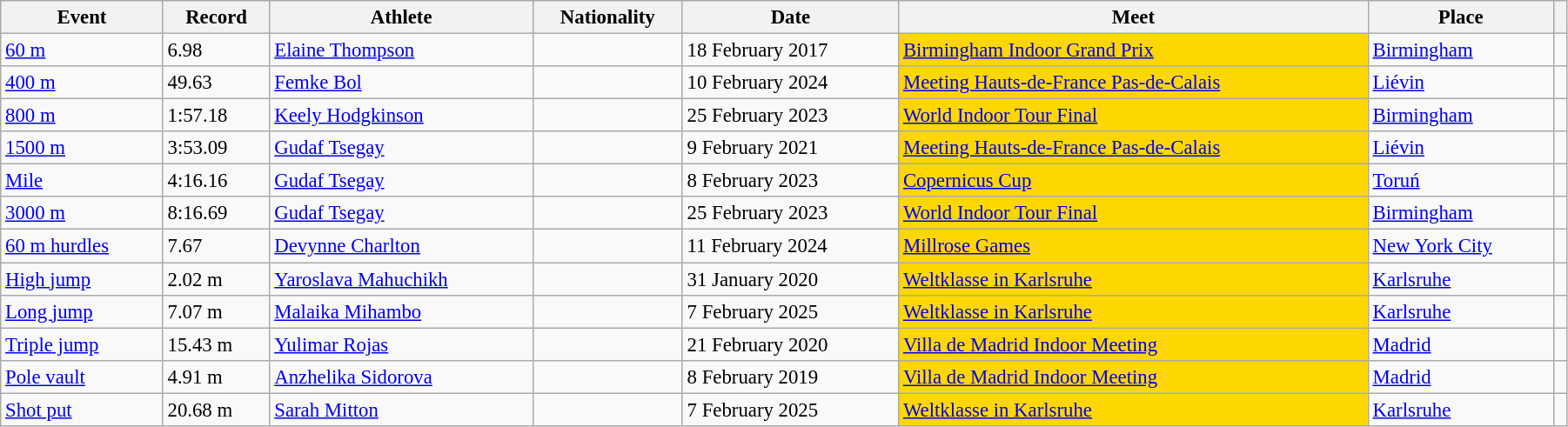<table class="wikitable" style="font-size:95%; width: 95%">
<tr>
<th>Event</th>
<th>Record</th>
<th>Athlete</th>
<th>Nationality</th>
<th>Date</th>
<th>Meet</th>
<th>Place</th>
<th></th>
</tr>
<tr>
<td><a href='#'>60 m</a></td>
<td>6.98</td>
<td><a href='#'>Elaine Thompson</a></td>
<td></td>
<td>18 February 2017</td>
<td bgcolor="gold"><a href='#'>Birmingham Indoor Grand Prix</a></td>
<td><a href='#'>Birmingham</a></td>
<td></td>
</tr>
<tr>
<td><a href='#'>400 m</a></td>
<td>49.63</td>
<td><a href='#'>Femke Bol</a></td>
<td></td>
<td>10 February 2024</td>
<td bgcolor="gold"><a href='#'>Meeting Hauts-de-France Pas-de-Calais</a></td>
<td><a href='#'>Liévin</a></td>
<td></td>
</tr>
<tr>
<td><a href='#'>800 m</a></td>
<td>1:57.18</td>
<td><a href='#'>Keely Hodgkinson</a></td>
<td></td>
<td>25 February 2023</td>
<td bgcolor="gold"><a href='#'>World Indoor Tour Final</a></td>
<td><a href='#'>Birmingham</a></td>
<td></td>
</tr>
<tr>
<td><a href='#'>1500 m</a></td>
<td>3:53.09</td>
<td><a href='#'>Gudaf Tsegay</a></td>
<td></td>
<td>9 February 2021</td>
<td bgcolor="gold"><a href='#'>Meeting Hauts-de-France Pas-de-Calais</a></td>
<td><a href='#'>Liévin</a></td>
<td></td>
</tr>
<tr>
<td><a href='#'>Mile</a></td>
<td>4:16.16</td>
<td><a href='#'>Gudaf Tsegay</a></td>
<td></td>
<td>8 February 2023</td>
<td bgcolor="gold"><a href='#'>Copernicus Cup</a></td>
<td><a href='#'>Toruń</a></td>
<td></td>
</tr>
<tr>
<td><a href='#'>3000 m</a></td>
<td>8:16.69</td>
<td><a href='#'>Gudaf Tsegay</a></td>
<td></td>
<td>25 February 2023</td>
<td bgcolor="gold"><a href='#'>World Indoor Tour Final</a></td>
<td><a href='#'>Birmingham</a></td>
<td></td>
</tr>
<tr>
<td><a href='#'>60 m hurdles</a></td>
<td>7.67</td>
<td><a href='#'>Devynne Charlton</a></td>
<td></td>
<td>11 February 2024</td>
<td bgcolor="gold"><a href='#'>Millrose Games</a></td>
<td><a href='#'>New York City</a></td>
<td></td>
</tr>
<tr>
<td><a href='#'>High jump</a></td>
<td>2.02 m</td>
<td><a href='#'>Yaroslava Mahuchikh</a></td>
<td></td>
<td>31 January 2020</td>
<td bgcolor="gold"><a href='#'>Weltklasse in Karlsruhe</a></td>
<td><a href='#'>Karlsruhe</a></td>
<td></td>
</tr>
<tr>
<td><a href='#'>Long jump</a></td>
<td>7.07 m</td>
<td><a href='#'>Malaika Mihambo</a></td>
<td></td>
<td>7 February 2025</td>
<td bgcolor="gold"><a href='#'>Weltklasse in Karlsruhe</a></td>
<td><a href='#'>Karlsruhe</a></td>
<td></td>
</tr>
<tr>
<td><a href='#'>Triple jump</a></td>
<td>15.43 m</td>
<td><a href='#'>Yulimar Rojas</a></td>
<td></td>
<td>21 February 2020</td>
<td bgcolor="gold"><a href='#'>Villa de Madrid Indoor Meeting</a></td>
<td><a href='#'>Madrid</a></td>
<td></td>
</tr>
<tr>
<td><a href='#'>Pole vault</a></td>
<td>4.91 m</td>
<td><a href='#'>Anzhelika Sidorova</a></td>
<td></td>
<td>8 February 2019</td>
<td bgcolor="gold"><a href='#'>Villa de Madrid Indoor Meeting</a></td>
<td><a href='#'>Madrid</a></td>
<td></td>
</tr>
<tr>
<td><a href='#'>Shot put</a></td>
<td>20.68 m</td>
<td><a href='#'>Sarah Mitton</a></td>
<td></td>
<td>7 February 2025</td>
<td bgcolor="gold"><a href='#'>Weltklasse in Karlsruhe</a></td>
<td><a href='#'>Karlsruhe</a></td>
<td></td>
</tr>
</table>
